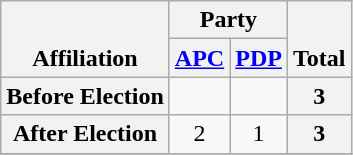<table class=wikitable style="text-align:center">
<tr style="vertical-align:bottom;">
<th rowspan=2>Affiliation</th>
<th colspan=2>Party</th>
<th rowspan=2>Total</th>
</tr>
<tr>
<th><a href='#'>APC</a></th>
<th><a href='#'>PDP</a></th>
</tr>
<tr>
<th>Before Election</th>
<td></td>
<td></td>
<th>3</th>
</tr>
<tr>
<th>After Election</th>
<td>2</td>
<td>1</td>
<th>3</th>
</tr>
<tr>
</tr>
</table>
